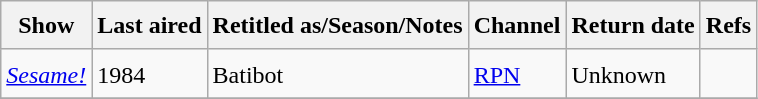<table class="wikitable" style="text-align:left; line-height:25px; width:auto;">
<tr>
<th>Show</th>
<th>Last aired</th>
<th>Retitled as/Season/Notes</th>
<th>Channel</th>
<th>Return date</th>
<th>Refs</th>
</tr>
<tr>
<td><em><a href='#'>Sesame!</a></em></td>
<td>1984</td>
<td>Batibot</td>
<td><a href='#'>RPN</a></td>
<td>Unknown</td>
<td></td>
</tr>
<tr>
</tr>
</table>
